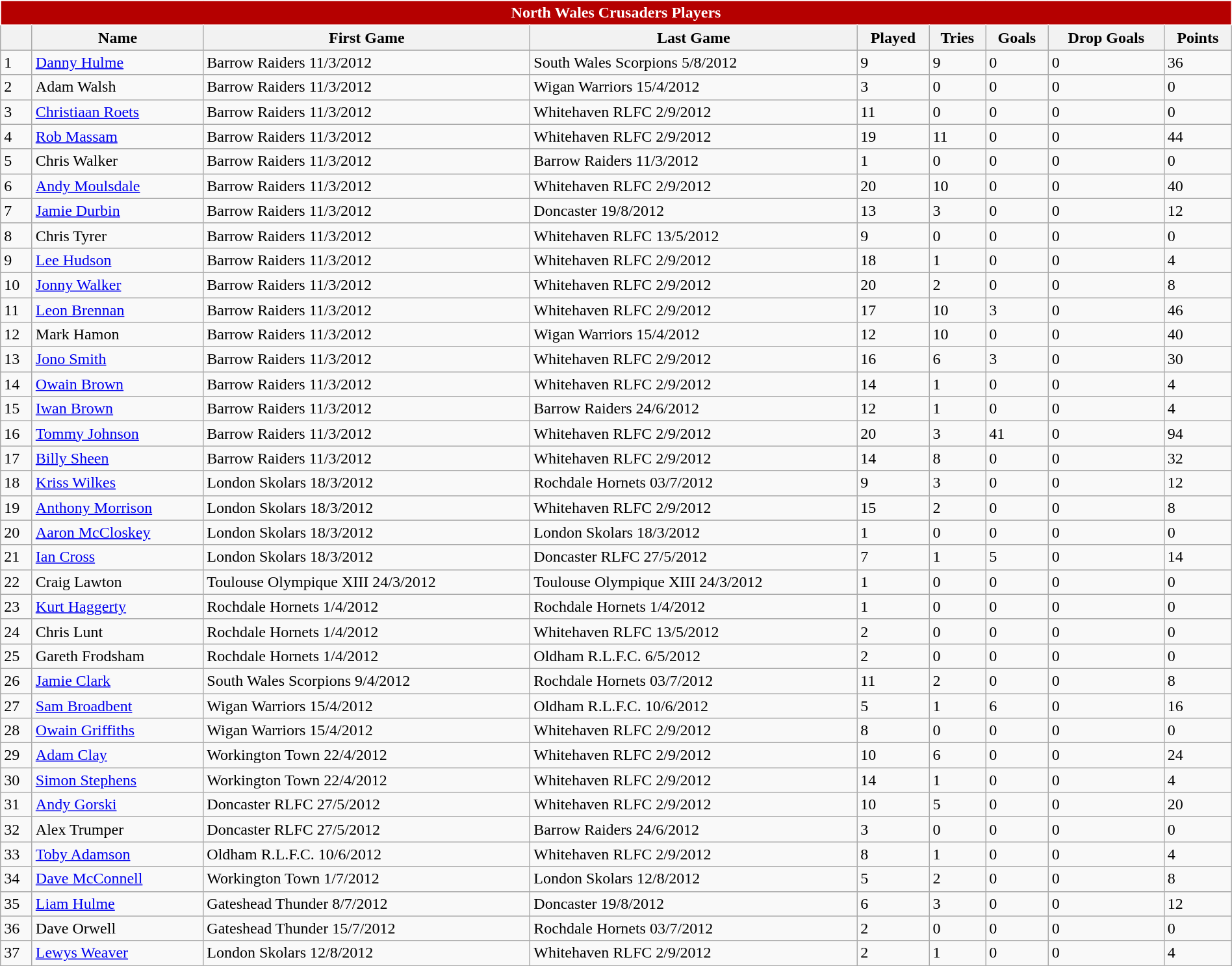<table class="wikitable sortable" style="width:100%;">
<tr>
<th scope="col" style="background:#B50000; color:white; border:solid white 1px" colspan="14">North Wales Crusaders Players</th>
</tr>
<tr style="background:#efefef;">
<th></th>
<th>Name</th>
<th>First Game</th>
<th>Last Game</th>
<th>Played</th>
<th>Tries</th>
<th>Goals</th>
<th>Drop Goals</th>
<th>Points</th>
</tr>
<tr>
<td>1</td>
<td> <a href='#'>Danny Hulme</a></td>
<td>Barrow Raiders 11/3/2012 </td>
<td>South Wales Scorpions 5/8/2012 </td>
<td>9</td>
<td>9</td>
<td>0</td>
<td>0</td>
<td>36</td>
</tr>
<tr>
<td>2</td>
<td> Adam Walsh</td>
<td>Barrow Raiders 11/3/2012 </td>
<td>Wigan Warriors 15/4/2012 </td>
<td>3</td>
<td>0</td>
<td>0</td>
<td>0</td>
<td>0</td>
</tr>
<tr>
<td>3</td>
<td> <a href='#'>Christiaan Roets</a></td>
<td>Barrow Raiders 11/3/2012 </td>
<td>Whitehaven RLFC 2/9/2012 </td>
<td>11</td>
<td>0</td>
<td>0</td>
<td>0</td>
<td>0</td>
</tr>
<tr>
<td>4</td>
<td> <a href='#'>Rob Massam</a></td>
<td>Barrow Raiders 11/3/2012 </td>
<td>Whitehaven RLFC 2/9/2012 </td>
<td>19</td>
<td>11</td>
<td>0</td>
<td>0</td>
<td>44</td>
</tr>
<tr>
<td>5</td>
<td> Chris Walker</td>
<td>Barrow Raiders 11/3/2012 </td>
<td>Barrow Raiders 11/3/2012 </td>
<td>1</td>
<td>0</td>
<td>0</td>
<td>0</td>
<td>0</td>
</tr>
<tr>
<td>6</td>
<td> <a href='#'>Andy Moulsdale</a></td>
<td>Barrow Raiders 11/3/2012 </td>
<td>Whitehaven RLFC 2/9/2012 </td>
<td>20</td>
<td>10</td>
<td>0</td>
<td>0</td>
<td>40</td>
</tr>
<tr>
<td>7</td>
<td> <a href='#'>Jamie Durbin</a></td>
<td>Barrow Raiders 11/3/2012 </td>
<td>Doncaster 19/8/2012 </td>
<td>13</td>
<td>3</td>
<td>0</td>
<td>0</td>
<td>12</td>
</tr>
<tr>
<td>8</td>
<td> Chris Tyrer</td>
<td>Barrow Raiders 11/3/2012 </td>
<td>Whitehaven RLFC 13/5/2012 </td>
<td>9</td>
<td>0</td>
<td>0</td>
<td>0</td>
<td>0</td>
</tr>
<tr>
<td>9</td>
<td> <a href='#'>Lee Hudson</a></td>
<td>Barrow Raiders 11/3/2012 </td>
<td>Whitehaven RLFC 2/9/2012 </td>
<td>18</td>
<td>1</td>
<td>0</td>
<td>0</td>
<td>4</td>
</tr>
<tr>
<td>10</td>
<td> <a href='#'>Jonny Walker</a></td>
<td>Barrow Raiders 11/3/2012 </td>
<td>Whitehaven RLFC 2/9/2012 </td>
<td>20</td>
<td>2</td>
<td>0</td>
<td>0</td>
<td>8</td>
</tr>
<tr>
<td>11</td>
<td> <a href='#'>Leon Brennan</a></td>
<td>Barrow Raiders 11/3/2012 </td>
<td>Whitehaven RLFC 2/9/2012 </td>
<td>17</td>
<td>10</td>
<td>3</td>
<td>0</td>
<td>46</td>
</tr>
<tr>
<td>12</td>
<td> Mark Hamon</td>
<td>Barrow Raiders 11/3/2012 </td>
<td>Wigan Warriors 15/4/2012 </td>
<td>12</td>
<td>10</td>
<td>0</td>
<td>0</td>
<td>40</td>
</tr>
<tr>
<td>13</td>
<td> <a href='#'>Jono Smith</a></td>
<td>Barrow Raiders 11/3/2012 </td>
<td>Whitehaven RLFC 2/9/2012 </td>
<td>16</td>
<td>6</td>
<td>3</td>
<td>0</td>
<td>30</td>
</tr>
<tr>
<td>14</td>
<td> <a href='#'>Owain Brown</a></td>
<td>Barrow Raiders 11/3/2012 </td>
<td>Whitehaven RLFC 2/9/2012 </td>
<td>14</td>
<td>1</td>
<td>0</td>
<td>0</td>
<td>4</td>
</tr>
<tr>
<td>15</td>
<td> <a href='#'>Iwan Brown</a></td>
<td>Barrow Raiders 11/3/2012 </td>
<td>Barrow Raiders 24/6/2012 </td>
<td>12</td>
<td>1</td>
<td>0</td>
<td>0</td>
<td>4</td>
</tr>
<tr>
<td>16</td>
<td> <a href='#'>Tommy Johnson</a></td>
<td>Barrow Raiders 11/3/2012 </td>
<td>Whitehaven RLFC 2/9/2012 </td>
<td>20</td>
<td>3</td>
<td>41</td>
<td>0</td>
<td>94</td>
</tr>
<tr>
<td>17</td>
<td> <a href='#'>Billy Sheen</a></td>
<td>Barrow Raiders 11/3/2012 </td>
<td>Whitehaven RLFC 2/9/2012 </td>
<td>14</td>
<td>8</td>
<td>0</td>
<td>0</td>
<td>32</td>
</tr>
<tr>
<td>18</td>
<td> <a href='#'>Kriss Wilkes</a></td>
<td>London Skolars 18/3/2012 </td>
<td>Rochdale Hornets 03/7/2012 </td>
<td>9</td>
<td>3</td>
<td>0</td>
<td>0</td>
<td>12</td>
</tr>
<tr>
<td>19</td>
<td> <a href='#'>Anthony Morrison</a></td>
<td>London Skolars 18/3/2012 </td>
<td>Whitehaven RLFC 2/9/2012 </td>
<td>15</td>
<td>2</td>
<td>0</td>
<td>0</td>
<td>8</td>
</tr>
<tr>
<td>20</td>
<td> <a href='#'>Aaron McCloskey</a></td>
<td>London Skolars 18/3/2012 </td>
<td>London Skolars 18/3/2012 </td>
<td>1</td>
<td>0</td>
<td>0</td>
<td>0</td>
<td>0</td>
</tr>
<tr>
<td>21</td>
<td> <a href='#'>Ian Cross</a></td>
<td>London Skolars 18/3/2012 </td>
<td>Doncaster RLFC 27/5/2012 </td>
<td>7</td>
<td>1</td>
<td>5</td>
<td>0</td>
<td>14</td>
</tr>
<tr>
<td>22</td>
<td> Craig Lawton</td>
<td>Toulouse Olympique XIII 24/3/2012 </td>
<td>Toulouse Olympique XIII 24/3/2012 </td>
<td>1</td>
<td>0</td>
<td>0</td>
<td>0</td>
<td>0</td>
</tr>
<tr>
<td>23</td>
<td> <a href='#'>Kurt Haggerty</a></td>
<td>Rochdale Hornets 1/4/2012 </td>
<td>Rochdale Hornets 1/4/2012 </td>
<td>1</td>
<td>0</td>
<td>0</td>
<td>0</td>
<td>0</td>
</tr>
<tr>
<td>24</td>
<td> Chris Lunt</td>
<td>Rochdale Hornets 1/4/2012 </td>
<td>Whitehaven RLFC 13/5/2012 </td>
<td>2</td>
<td>0</td>
<td>0</td>
<td>0</td>
<td>0</td>
</tr>
<tr>
<td>25</td>
<td> Gareth Frodsham</td>
<td>Rochdale Hornets 1/4/2012 </td>
<td>Oldham R.L.F.C. 6/5/2012 </td>
<td>2</td>
<td>0</td>
<td>0</td>
<td>0</td>
<td>0</td>
</tr>
<tr>
<td>26</td>
<td> <a href='#'>Jamie Clark</a></td>
<td>South Wales Scorpions 9/4/2012 </td>
<td>Rochdale Hornets 03/7/2012 </td>
<td>11</td>
<td>2</td>
<td>0</td>
<td>0</td>
<td>8</td>
</tr>
<tr>
<td>27</td>
<td> <a href='#'>Sam Broadbent</a></td>
<td>Wigan Warriors 15/4/2012 </td>
<td>Oldham R.L.F.C. 10/6/2012 </td>
<td>5</td>
<td>1</td>
<td>6</td>
<td>0</td>
<td>16</td>
</tr>
<tr>
<td>28</td>
<td> <a href='#'>Owain Griffiths</a></td>
<td>Wigan Warriors 15/4/2012 </td>
<td>Whitehaven RLFC 2/9/2012 </td>
<td>8</td>
<td>0</td>
<td>0</td>
<td>0</td>
<td>0</td>
</tr>
<tr>
<td>29</td>
<td> <a href='#'>Adam Clay</a></td>
<td>Workington Town 22/4/2012 </td>
<td>Whitehaven RLFC 2/9/2012 </td>
<td>10</td>
<td>6</td>
<td>0</td>
<td>0</td>
<td>24</td>
</tr>
<tr>
<td>30</td>
<td> <a href='#'>Simon Stephens</a></td>
<td>Workington Town 22/4/2012 </td>
<td>Whitehaven RLFC 2/9/2012 </td>
<td>14</td>
<td>1</td>
<td>0</td>
<td>0</td>
<td>4</td>
</tr>
<tr>
<td>31</td>
<td> <a href='#'>Andy Gorski</a></td>
<td>Doncaster RLFC 27/5/2012 </td>
<td>Whitehaven RLFC 2/9/2012 </td>
<td>10</td>
<td>5</td>
<td>0</td>
<td>0</td>
<td>20</td>
</tr>
<tr>
<td>32</td>
<td> Alex Trumper</td>
<td>Doncaster RLFC 27/5/2012 </td>
<td>Barrow Raiders 24/6/2012 </td>
<td>3</td>
<td>0</td>
<td>0</td>
<td>0</td>
<td>0</td>
</tr>
<tr>
<td>33</td>
<td> <a href='#'>Toby Adamson</a></td>
<td>Oldham R.L.F.C. 10/6/2012 </td>
<td>Whitehaven RLFC 2/9/2012 </td>
<td>8</td>
<td>1</td>
<td>0</td>
<td>0</td>
<td>4</td>
</tr>
<tr>
<td>34</td>
<td> <a href='#'>Dave McConnell</a></td>
<td>Workington Town 1/7/2012 </td>
<td>London Skolars 12/8/2012 </td>
<td>5</td>
<td>2</td>
<td>0</td>
<td>0</td>
<td>8</td>
</tr>
<tr>
<td>35</td>
<td> <a href='#'>Liam Hulme</a></td>
<td>Gateshead Thunder 8/7/2012 </td>
<td>Doncaster 19/8/2012 </td>
<td>6</td>
<td>3</td>
<td>0</td>
<td>0</td>
<td>12</td>
</tr>
<tr>
<td>36</td>
<td> Dave Orwell</td>
<td>Gateshead Thunder 15/7/2012 </td>
<td>Rochdale Hornets 03/7/2012 </td>
<td>2</td>
<td>0</td>
<td>0</td>
<td>0</td>
<td>0</td>
</tr>
<tr>
<td>37</td>
<td> <a href='#'>Lewys Weaver</a></td>
<td>London Skolars 12/8/2012 </td>
<td>Whitehaven RLFC 2/9/2012 </td>
<td>2</td>
<td>1</td>
<td>0</td>
<td>0</td>
<td>4</td>
</tr>
</table>
